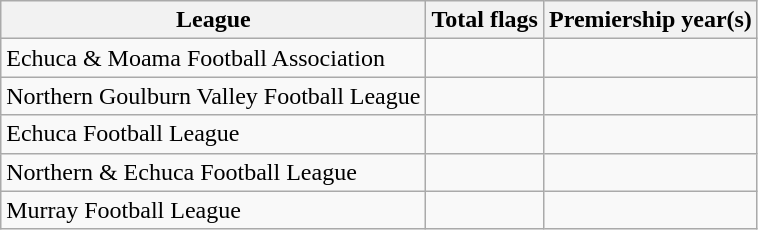<table class="wikitable">
<tr>
<th>League</th>
<th>Total flags</th>
<th>Premiership year(s)</th>
</tr>
<tr>
<td>Echuca & Moama Football Association</td>
<td></td>
<td></td>
</tr>
<tr>
<td>Northern Goulburn Valley Football League</td>
<td></td>
<td></td>
</tr>
<tr>
<td>Echuca Football League</td>
<td></td>
<td></td>
</tr>
<tr>
<td>Northern & Echuca Football League</td>
<td></td>
<td></td>
</tr>
<tr>
<td>Murray Football League</td>
<td></td>
<td></td>
</tr>
</table>
